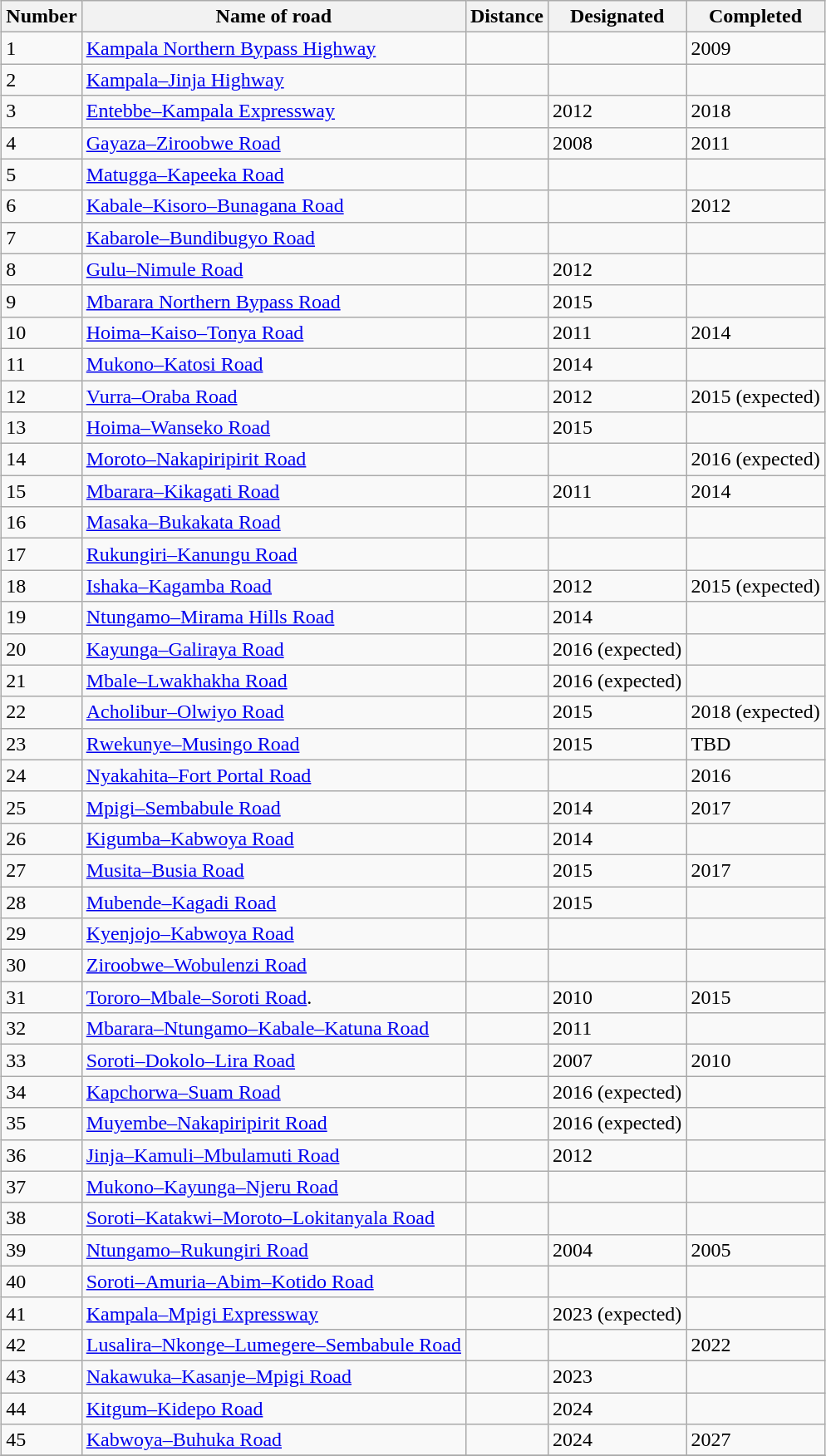<table class="wikitable sortable" style="margin: 0.5em auto">
<tr>
<th>Number</th>
<th>Name of road</th>
<th>Distance</th>
<th>Designated</th>
<th>Completed</th>
</tr>
<tr>
<td>1</td>
<td><a href='#'>Kampala Northern Bypass Highway</a></td>
<td></td>
<td></td>
<td>2009</td>
</tr>
<tr>
<td>2</td>
<td><a href='#'>Kampala–Jinja Highway</a></td>
<td></td>
<td></td>
<td></td>
</tr>
<tr>
<td>3</td>
<td><a href='#'>Entebbe–Kampala Expressway</a></td>
<td></td>
<td>2012</td>
<td>2018 </td>
</tr>
<tr>
<td>4</td>
<td><a href='#'>Gayaza–Ziroobwe Road</a></td>
<td></td>
<td>2008</td>
<td>2011</td>
</tr>
<tr>
<td>5</td>
<td><a href='#'>Matugga–Kapeeka Road</a></td>
<td></td>
<td></td>
<td></td>
</tr>
<tr>
<td>6</td>
<td><a href='#'>Kabale–Kisoro–Bunagana Road</a></td>
<td></td>
<td></td>
<td>2012</td>
</tr>
<tr>
<td>7</td>
<td><a href='#'>Kabarole–Bundibugyo Road</a></td>
<td></td>
<td></td>
<td></td>
</tr>
<tr>
<td>8</td>
<td><a href='#'>Gulu–Nimule Road</a></td>
<td></td>
<td>2012</td>
<td></td>
</tr>
<tr>
<td>9</td>
<td><a href='#'>Mbarara Northern Bypass Road</a></td>
<td></td>
<td>2015</td>
<td></td>
</tr>
<tr>
<td>10</td>
<td><a href='#'>Hoima–Kaiso–Tonya Road</a></td>
<td></td>
<td>2011</td>
<td>2014</td>
</tr>
<tr>
<td>11</td>
<td><a href='#'>Mukono–Katosi Road</a></td>
<td></td>
<td>2014</td>
<td></td>
</tr>
<tr>
<td>12</td>
<td><a href='#'>Vurra–Oraba Road</a></td>
<td></td>
<td>2012</td>
<td>2015 (expected)</td>
</tr>
<tr>
<td>13</td>
<td><a href='#'>Hoima–Wanseko Road</a></td>
<td></td>
<td>2015</td>
<td></td>
</tr>
<tr>
<td>14</td>
<td><a href='#'>Moroto–Nakapiripirit Road</a></td>
<td></td>
<td></td>
<td>2016 (expected)</td>
</tr>
<tr>
<td>15</td>
<td><a href='#'>Mbarara–Kikagati Road</a></td>
<td></td>
<td>2011</td>
<td>2014</td>
</tr>
<tr>
<td>16</td>
<td><a href='#'>Masaka–Bukakata Road</a></td>
<td></td>
<td></td>
<td></td>
</tr>
<tr>
<td>17</td>
<td><a href='#'>Rukungiri–Kanungu Road</a></td>
<td></td>
<td></td>
<td></td>
</tr>
<tr>
<td>18</td>
<td><a href='#'>Ishaka–Kagamba Road</a></td>
<td></td>
<td>2012</td>
<td>2015 (expected)</td>
</tr>
<tr>
<td>19</td>
<td><a href='#'>Ntungamo–Mirama Hills Road</a></td>
<td></td>
<td>2014</td>
<td></td>
</tr>
<tr>
<td>20</td>
<td><a href='#'>Kayunga–Galiraya Road</a></td>
<td></td>
<td>2016 (expected)</td>
<td></td>
</tr>
<tr>
<td>21</td>
<td><a href='#'>Mbale–Lwakhakha Road</a></td>
<td></td>
<td>2016 (expected)</td>
<td></td>
</tr>
<tr>
<td>22</td>
<td><a href='#'>Acholibur–Olwiyo Road</a></td>
<td></td>
<td>2015</td>
<td>2018 (expected)</td>
</tr>
<tr>
<td>23</td>
<td><a href='#'>Rwekunye–Musingo Road</a></td>
<td></td>
<td>2015</td>
<td>TBD</td>
</tr>
<tr>
<td>24</td>
<td><a href='#'>Nyakahita–Fort Portal Road</a></td>
<td></td>
<td></td>
<td>2016</td>
</tr>
<tr>
<td>25</td>
<td><a href='#'>Mpigi–Sembabule Road</a></td>
<td></td>
<td>2014</td>
<td>2017</td>
</tr>
<tr>
<td>26</td>
<td><a href='#'>Kigumba–Kabwoya Road</a></td>
<td></td>
<td>2014</td>
<td></td>
</tr>
<tr>
<td>27</td>
<td><a href='#'>Musita–Busia Road</a></td>
<td></td>
<td>2015</td>
<td>2017</td>
</tr>
<tr>
<td>28</td>
<td><a href='#'>Mubende–Kagadi Road</a></td>
<td></td>
<td>2015</td>
<td></td>
</tr>
<tr>
<td>29</td>
<td><a href='#'>Kyenjojo–Kabwoya Road</a></td>
<td></td>
<td></td>
<td></td>
</tr>
<tr>
<td>30</td>
<td><a href='#'>Ziroobwe–Wobulenzi Road</a></td>
<td></td>
<td></td>
<td></td>
</tr>
<tr>
<td>31</td>
<td><a href='#'>Tororo–Mbale–Soroti Road</a>.</td>
<td></td>
<td>2010</td>
<td>2015</td>
</tr>
<tr>
<td>32</td>
<td><a href='#'>Mbarara–Ntungamo–Kabale–Katuna Road</a></td>
<td></td>
<td>2011</td>
<td></td>
</tr>
<tr>
<td>33</td>
<td><a href='#'>Soroti–Dokolo–Lira Road</a></td>
<td></td>
<td>2007</td>
<td>2010</td>
</tr>
<tr>
<td>34</td>
<td><a href='#'>Kapchorwa–Suam Road</a></td>
<td></td>
<td>2016 (expected)</td>
<td></td>
</tr>
<tr>
<td>35</td>
<td><a href='#'>Muyembe–Nakapiripirit Road</a></td>
<td></td>
<td>2016 (expected)</td>
<td></td>
</tr>
<tr>
<td>36</td>
<td><a href='#'>Jinja–Kamuli–Mbulamuti Road</a></td>
<td></td>
<td>2012</td>
<td></td>
</tr>
<tr>
<td>37</td>
<td><a href='#'>Mukono–Kayunga–Njeru Road</a></td>
<td></td>
<td></td>
<td></td>
</tr>
<tr>
<td>38</td>
<td><a href='#'>Soroti–Katakwi–Moroto–Lokitanyala Road</a></td>
<td></td>
<td></td>
<td></td>
</tr>
<tr>
<td>39</td>
<td><a href='#'>Ntungamo–Rukungiri Road</a></td>
<td></td>
<td>2004</td>
<td>2005</td>
</tr>
<tr>
<td>40</td>
<td><a href='#'>Soroti–Amuria–Abim–Kotido Road</a></td>
<td></td>
<td></td>
<td></td>
</tr>
<tr>
<td>41</td>
<td><a href='#'>Kampala–Mpigi Expressway</a></td>
<td></td>
<td>2023 (expected)</td>
<td></td>
</tr>
<tr>
<td>42</td>
<td><a href='#'>Lusalira–Nkonge–Lumegere–Sembabule Road</a></td>
<td></td>
<td></td>
<td>2022</td>
</tr>
<tr>
<td>43</td>
<td><a href='#'>Nakawuka–Kasanje–Mpigi Road</a></td>
<td></td>
<td>2023</td>
<td></td>
</tr>
<tr>
<td>44</td>
<td><a href='#'>Kitgum–Kidepo Road</a></td>
<td></td>
<td>2024</td>
<td></td>
</tr>
<tr>
<td>45</td>
<td><a href='#'>Kabwoya–Buhuka Road</a></td>
<td></td>
<td>2024</td>
<td>2027</td>
</tr>
<tr>
</tr>
</table>
